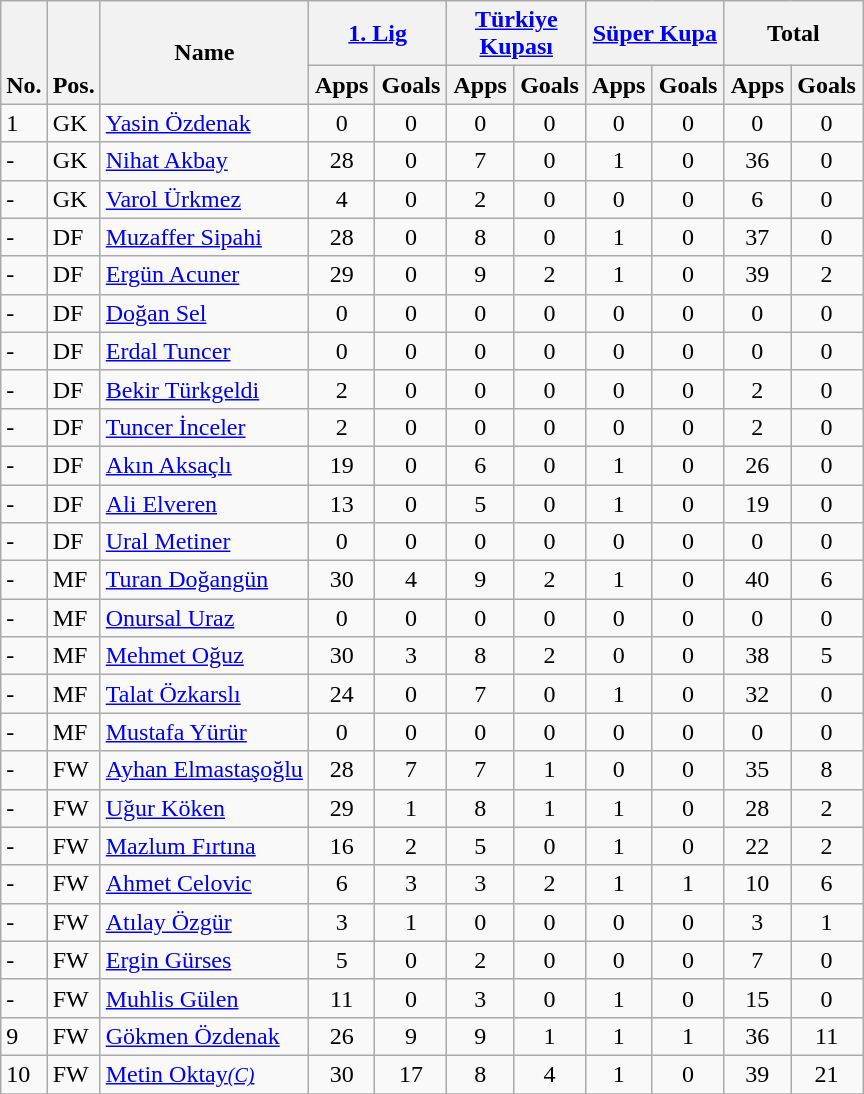<table class="wikitable" style="text-align:center">
<tr>
<th rowspan="2" valign="bottom">No.</th>
<th rowspan="2" valign="bottom">Pos.</th>
<th rowspan="2">Name</th>
<th colspan="2" width="85"><a href='#'>1. Lig</a></th>
<th colspan="2" width="85"><a href='#'>Türkiye Kupası</a></th>
<th colspan="2" width="85"><a href='#'>Süper Kupa</a></th>
<th colspan="2" width="85">Total</th>
</tr>
<tr>
<th>Apps</th>
<th>Goals</th>
<th>Apps</th>
<th>Goals</th>
<th>Apps</th>
<th>Goals</th>
<th>Apps</th>
<th>Goals</th>
</tr>
<tr>
<td align="left">1</td>
<td align="left">GK</td>
<td align="left"> <a href='#'>Yasin Özdenak</a></td>
<td>0</td>
<td>0</td>
<td>0</td>
<td>0</td>
<td>0</td>
<td>0</td>
<td>0</td>
<td>0</td>
</tr>
<tr>
<td align="left">-</td>
<td align="left">GK</td>
<td align="left"> <a href='#'>Nihat Akbay</a></td>
<td>28</td>
<td>0</td>
<td>7</td>
<td>0</td>
<td>1</td>
<td>0</td>
<td>36</td>
<td>0</td>
</tr>
<tr>
<td align="left">-</td>
<td align="left">GK</td>
<td align="left"> <a href='#'>Varol Ürkmez</a></td>
<td>4</td>
<td>0</td>
<td>2</td>
<td>0</td>
<td>0</td>
<td>0</td>
<td>6</td>
<td>0</td>
</tr>
<tr>
<td align="left">-</td>
<td align="left">DF</td>
<td align="left"> <a href='#'>Muzaffer Sipahi</a></td>
<td>28</td>
<td>0</td>
<td>8</td>
<td>0</td>
<td>1</td>
<td>0</td>
<td>37</td>
<td>0</td>
</tr>
<tr>
<td align="left">-</td>
<td align="left">DF</td>
<td align="left"> <a href='#'>Ergün Acuner</a></td>
<td>29</td>
<td>0</td>
<td>9</td>
<td>2</td>
<td>1</td>
<td>0</td>
<td>39</td>
<td>2</td>
</tr>
<tr>
<td align="left">-</td>
<td align="left">DF</td>
<td align="left"> <a href='#'>Doğan Sel</a></td>
<td>0</td>
<td>0</td>
<td>0</td>
<td>0</td>
<td>0</td>
<td>0</td>
<td>0</td>
<td>0</td>
</tr>
<tr>
<td align="left">-</td>
<td align="left">DF</td>
<td align="left"> <a href='#'>Erdal Tuncer</a></td>
<td>0</td>
<td>0</td>
<td>0</td>
<td>0</td>
<td>0</td>
<td>0</td>
<td>0</td>
<td>0</td>
</tr>
<tr>
<td align="left">-</td>
<td align="left">DF</td>
<td align="left"> <a href='#'>Bekir Türkgeldi</a></td>
<td>2</td>
<td>0</td>
<td>0</td>
<td>0</td>
<td>0</td>
<td>0</td>
<td>2</td>
<td>0</td>
</tr>
<tr>
<td align="left">-</td>
<td align="left">DF</td>
<td align="left"> <a href='#'>Tuncer İnceler</a></td>
<td>2</td>
<td>0</td>
<td>0</td>
<td>0</td>
<td>0</td>
<td>0</td>
<td>2</td>
<td>0</td>
</tr>
<tr>
<td align="left">-</td>
<td align="left">DF</td>
<td align="left"> <a href='#'>Akın Aksaçlı</a></td>
<td>19</td>
<td>0</td>
<td>6</td>
<td>0</td>
<td>1</td>
<td>0</td>
<td>26</td>
<td>0</td>
</tr>
<tr>
<td align="left">-</td>
<td align="left">DF</td>
<td align="left"> <a href='#'>Ali Elveren</a></td>
<td>13</td>
<td>0</td>
<td>5</td>
<td>0</td>
<td>1</td>
<td>0</td>
<td>19</td>
<td>0</td>
</tr>
<tr>
<td align="left">-</td>
<td align="left">DF</td>
<td align="left"> <a href='#'>Ural Metiner</a></td>
<td>0</td>
<td>0</td>
<td>0</td>
<td>0</td>
<td>0</td>
<td>0</td>
<td>0</td>
<td>0</td>
</tr>
<tr>
<td align="left">-</td>
<td align="left">MF</td>
<td align="left"> <a href='#'>Turan Doğangün</a></td>
<td>30</td>
<td>4</td>
<td>9</td>
<td>2</td>
<td>1</td>
<td>0</td>
<td>40</td>
<td>6</td>
</tr>
<tr>
<td align="left">-</td>
<td align="left">MF</td>
<td align="left"> <a href='#'>Onursal Uraz</a></td>
<td>0</td>
<td>0</td>
<td>0</td>
<td>0</td>
<td>0</td>
<td>0</td>
<td>0</td>
<td>0</td>
</tr>
<tr>
<td align="left">-</td>
<td align="left">MF</td>
<td align="left"> <a href='#'>Mehmet Oğuz</a></td>
<td>30</td>
<td>3</td>
<td>8</td>
<td>2</td>
<td>0</td>
<td>0</td>
<td>38</td>
<td>5</td>
</tr>
<tr>
<td align="left">-</td>
<td align="left">MF</td>
<td align="left"> <a href='#'>Talat Özkarslı</a></td>
<td>24</td>
<td>0</td>
<td>7</td>
<td>0</td>
<td>1</td>
<td>0</td>
<td>32</td>
<td>0</td>
</tr>
<tr>
<td align="left">-</td>
<td align="left">MF</td>
<td align="left"> <a href='#'>Mustafa Yürür</a></td>
<td>0</td>
<td>0</td>
<td>0</td>
<td>0</td>
<td>0</td>
<td>0</td>
<td>0</td>
<td>0</td>
</tr>
<tr>
<td align="left">-</td>
<td align="left">FW</td>
<td align="left"> <a href='#'>Ayhan Elmastaşoğlu</a></td>
<td>28</td>
<td>7</td>
<td>7</td>
<td>1</td>
<td>0</td>
<td>0</td>
<td>35</td>
<td>8</td>
</tr>
<tr>
<td align="left">-</td>
<td align="left">FW</td>
<td align="left"> <a href='#'>Uğur Köken</a></td>
<td>29</td>
<td>1</td>
<td>8</td>
<td>1</td>
<td>1</td>
<td>0</td>
<td>28</td>
<td>2</td>
</tr>
<tr>
<td align="left">-</td>
<td align="left">FW</td>
<td align="left"> <a href='#'>Mazlum Fırtına</a></td>
<td>16</td>
<td>2</td>
<td>5</td>
<td>0</td>
<td>1</td>
<td>0</td>
<td>22</td>
<td>2</td>
</tr>
<tr>
<td align="left">-</td>
<td align="left">FW</td>
<td align="left"> <a href='#'>Ahmet Celovic</a></td>
<td>6</td>
<td>3</td>
<td>3</td>
<td>2</td>
<td>1</td>
<td>1</td>
<td>10</td>
<td>6</td>
</tr>
<tr>
<td align="left">-</td>
<td align="left">FW</td>
<td align="left"> <a href='#'>Atılay Özgür</a></td>
<td>3</td>
<td>1</td>
<td>0</td>
<td>0</td>
<td>0</td>
<td>0</td>
<td>3</td>
<td>1</td>
</tr>
<tr>
<td align="left">-</td>
<td align="left">FW</td>
<td align="left"> <a href='#'>Ergin Gürses</a></td>
<td>5</td>
<td>0</td>
<td>2</td>
<td>0</td>
<td>0</td>
<td>0</td>
<td>7</td>
<td>0</td>
</tr>
<tr>
<td align="left">-</td>
<td align="left">FW</td>
<td align="left"> <a href='#'>Muhlis Gülen</a></td>
<td>11</td>
<td>0</td>
<td>3</td>
<td>0</td>
<td>1</td>
<td>0</td>
<td>15</td>
<td>0</td>
</tr>
<tr>
<td align="left">9</td>
<td align="left">FW</td>
<td align="left"> <a href='#'>Gökmen Özdenak</a></td>
<td>26</td>
<td>9</td>
<td>9</td>
<td>1</td>
<td>1</td>
<td>1</td>
<td>36</td>
<td>11</td>
</tr>
<tr>
<td align="left">10</td>
<td align="left">FW</td>
<td align="left"> <a href='#'>Metin Oktay</a><small><em><a href='#'>(C)</a></em></small></td>
<td>30</td>
<td>17</td>
<td>8</td>
<td>4</td>
<td>1</td>
<td>0</td>
<td>39</td>
<td>21</td>
</tr>
<tr>
</tr>
</table>
